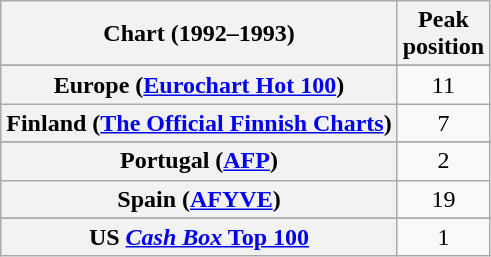<table class="wikitable plainrowheaders sortable" style="text-align:center">
<tr>
<th scope="col">Chart (1992–1993)</th>
<th scope="col">Peak<br>position</th>
</tr>
<tr>
</tr>
<tr>
</tr>
<tr>
</tr>
<tr>
</tr>
<tr>
<th scope="row">Europe (<a href='#'>Eurochart Hot 100</a>)</th>
<td>11</td>
</tr>
<tr>
<th scope="row">Finland (<a href='#'>The Official Finnish Charts</a>)</th>
<td>7</td>
</tr>
<tr>
</tr>
<tr>
</tr>
<tr>
</tr>
<tr>
</tr>
<tr>
</tr>
<tr>
</tr>
<tr>
</tr>
<tr>
<th scope="row">Portugal (<a href='#'>AFP</a>)</th>
<td>2</td>
</tr>
<tr>
<th scope="row">Spain (<a href='#'>AFYVE</a>)</th>
<td>19</td>
</tr>
<tr>
</tr>
<tr>
</tr>
<tr>
</tr>
<tr>
</tr>
<tr>
</tr>
<tr>
</tr>
<tr>
<th scope="row">US <a href='#'><em>Cash Box</em> Top 100</a></th>
<td>1</td>
</tr>
</table>
